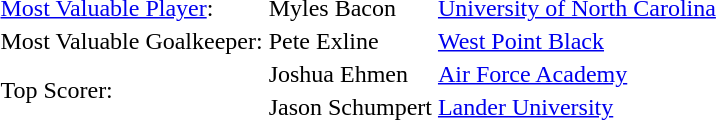<table>
<tr>
<td><a href='#'>Most Valuable Player</a>:</td>
<td>Myles Bacon</td>
<td><a href='#'>University of North Carolina</a></td>
</tr>
<tr>
<td>Most Valuable Goalkeeper:</td>
<td>Pete Exline</td>
<td><a href='#'>West Point Black</a></td>
</tr>
<tr>
<td rowspan="2">Top Scorer:</td>
<td>Joshua Ehmen</td>
<td><a href='#'>Air Force Academy</a></td>
</tr>
<tr>
<td>Jason Schumpert</td>
<td><a href='#'>Lander University</a></td>
</tr>
</table>
